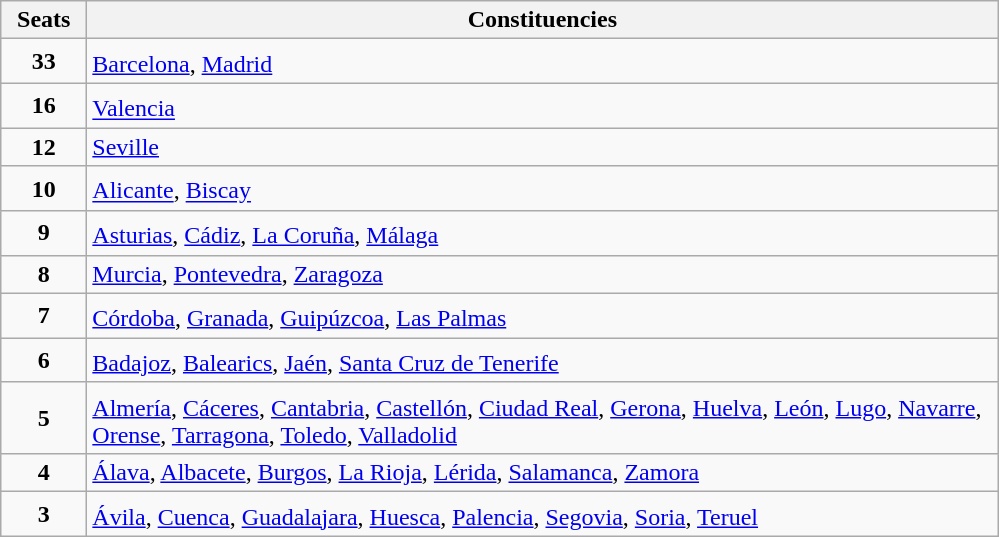<table class="wikitable" style="text-align:left;">
<tr>
<th width="50">Seats</th>
<th width="600">Constituencies</th>
</tr>
<tr>
<td align="center"><strong>33</strong></td>
<td><a href='#'>Barcelona</a>, <a href='#'>Madrid</a><sup></sup></td>
</tr>
<tr>
<td align="center"><strong>16</strong></td>
<td><a href='#'>Valencia</a><sup></sup></td>
</tr>
<tr>
<td align="center"><strong>12</strong></td>
<td><a href='#'>Seville</a></td>
</tr>
<tr>
<td align="center"><strong>10</strong></td>
<td><a href='#'>Alicante</a><sup></sup>, <a href='#'>Biscay</a></td>
</tr>
<tr>
<td align="center"><strong>9</strong></td>
<td><a href='#'>Asturias</a><sup></sup>, <a href='#'>Cádiz</a><sup></sup>, <a href='#'>La Coruña</a>, <a href='#'>Málaga</a><sup></sup></td>
</tr>
<tr>
<td align="center"><strong>8</strong></td>
<td><a href='#'>Murcia</a>, <a href='#'>Pontevedra</a>, <a href='#'>Zaragoza</a></td>
</tr>
<tr>
<td align="center"><strong>7</strong></td>
<td><a href='#'>Córdoba</a>, <a href='#'>Granada</a>, <a href='#'>Guipúzcoa</a>, <a href='#'>Las Palmas</a><sup></sup></td>
</tr>
<tr>
<td align="center"><strong>6</strong></td>
<td><a href='#'>Badajoz</a><sup></sup>, <a href='#'>Balearics</a>, <a href='#'>Jaén</a><sup></sup>, <a href='#'>Santa Cruz de Tenerife</a><sup></sup></td>
</tr>
<tr>
<td align="center"><strong>5</strong></td>
<td><a href='#'>Almería</a>, <a href='#'>Cáceres</a>, <a href='#'>Cantabria</a>, <a href='#'>Castellón</a>, <a href='#'>Ciudad Real</a>, <a href='#'>Gerona</a>, <a href='#'>Huelva</a>, <a href='#'>León</a><sup></sup>, <a href='#'>Lugo</a>, <a href='#'>Navarre</a>, <a href='#'>Orense</a>, <a href='#'>Tarragona</a>, <a href='#'>Toledo</a>, <a href='#'>Valladolid</a></td>
</tr>
<tr>
<td align="center"><strong>4</strong></td>
<td><a href='#'>Álava</a>, <a href='#'>Albacete</a>, <a href='#'>Burgos</a>, <a href='#'>La Rioja</a>, <a href='#'>Lérida</a>, <a href='#'>Salamanca</a>, <a href='#'>Zamora</a></td>
</tr>
<tr>
<td align="center"><strong>3</strong></td>
<td><a href='#'>Ávila</a>, <a href='#'>Cuenca</a><sup></sup>, <a href='#'>Guadalajara</a>, <a href='#'>Huesca</a>, <a href='#'>Palencia</a>, <a href='#'>Segovia</a>, <a href='#'>Soria</a>, <a href='#'>Teruel</a></td>
</tr>
</table>
